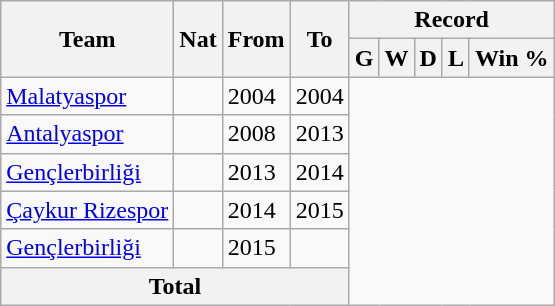<table class="wikitable" style="text-align: center">
<tr>
<th rowspan="2">Team</th>
<th rowspan="2">Nat</th>
<th rowspan="2">From</th>
<th rowspan="2">To</th>
<th colspan="5">Record</th>
</tr>
<tr>
<th>G</th>
<th>W</th>
<th>D</th>
<th>L</th>
<th>Win %</th>
</tr>
<tr |->
<td align=left><a href='#'>Malatyaspor</a></td>
<td></td>
<td align=left>2004</td>
<td align=left>2004<br></td>
</tr>
<tr>
<td align=left><a href='#'>Antalyaspor</a></td>
<td></td>
<td align=left>2008</td>
<td align=left>2013<br></td>
</tr>
<tr>
<td align=left><a href='#'>Gençlerbirliği</a></td>
<td></td>
<td align=left>2013</td>
<td align=left>2014<br></td>
</tr>
<tr>
<td align=left><a href='#'>Çaykur Rizespor</a></td>
<td></td>
<td align=left>2014</td>
<td align=left>2015<br></td>
</tr>
<tr>
<td align=left><a href='#'>Gençlerbirliği</a></td>
<td></td>
<td align=left>2015</td>
<td align=left><br></td>
</tr>
<tr>
<th colspan="4">Total<br></th>
</tr>
</table>
